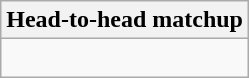<table class="wikitable collapsible collapsed">
<tr>
<th>Head-to-head matchup</th>
</tr>
<tr>
<td><br></td>
</tr>
</table>
